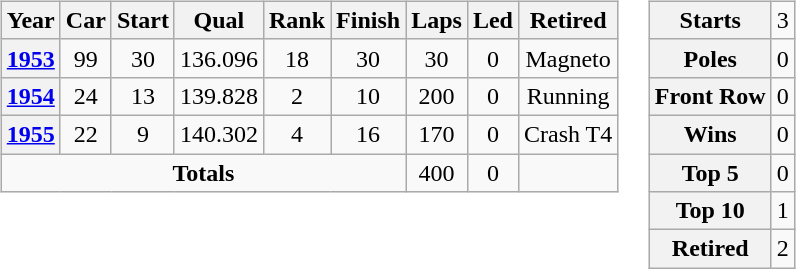<table>
<tr ---- valign="top">
<td><br><table class="wikitable" style="text-align:center">
<tr>
<th>Year</th>
<th>Car</th>
<th>Start</th>
<th>Qual</th>
<th>Rank</th>
<th>Finish</th>
<th>Laps</th>
<th>Led</th>
<th>Retired</th>
</tr>
<tr>
<th><a href='#'>1953</a></th>
<td>99</td>
<td>30</td>
<td>136.096</td>
<td>18</td>
<td>30</td>
<td>30</td>
<td>0</td>
<td>Magneto</td>
</tr>
<tr>
<th><a href='#'>1954</a></th>
<td>24</td>
<td>13</td>
<td>139.828</td>
<td>2</td>
<td>10</td>
<td>200</td>
<td>0</td>
<td>Running</td>
</tr>
<tr>
<th><a href='#'>1955</a></th>
<td>22</td>
<td>9</td>
<td>140.302</td>
<td>4</td>
<td>16</td>
<td>170</td>
<td>0</td>
<td>Crash T4</td>
</tr>
<tr>
<td colspan="6"><strong>Totals</strong></td>
<td>400</td>
<td>0</td>
<td></td>
</tr>
</table>
</td>
<td><br><table class="wikitable" style="text-align:center">
<tr>
<th>Starts</th>
<td>3</td>
</tr>
<tr>
<th>Poles</th>
<td>0</td>
</tr>
<tr>
<th>Front Row</th>
<td>0</td>
</tr>
<tr>
<th>Wins</th>
<td>0</td>
</tr>
<tr>
<th>Top 5</th>
<td>0</td>
</tr>
<tr>
<th>Top 10</th>
<td>1</td>
</tr>
<tr>
<th>Retired</th>
<td>2</td>
</tr>
</table>
</td>
</tr>
</table>
